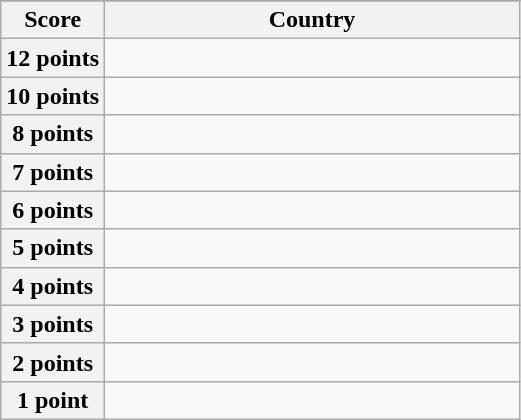<table class="wikitable">
<tr>
</tr>
<tr>
<th scope="col" width="20%">Score</th>
<th scope="col">Country</th>
</tr>
<tr>
<th scope="row">12 points</th>
<td></td>
</tr>
<tr>
<th scope="row">10 points</th>
<td></td>
</tr>
<tr>
<th scope="row">8 points</th>
<td></td>
</tr>
<tr>
<th scope="row">7 points</th>
<td></td>
</tr>
<tr>
<th scope="row">6 points</th>
<td></td>
</tr>
<tr>
<th scope="row">5 points</th>
<td></td>
</tr>
<tr>
<th scope="row">4 points</th>
<td></td>
</tr>
<tr>
<th scope="row">3 points</th>
<td></td>
</tr>
<tr>
<th scope="row">2 points</th>
<td></td>
</tr>
<tr>
<th scope="row">1 point</th>
<td></td>
</tr>
</table>
